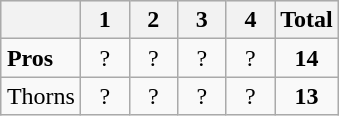<table class="wikitable" style="float:right; margin-left:3em;">
<tr style="text-align:center; background:#e6e6e6;">
<th></th>
<th width="25">1</th>
<th width="25">2</th>
<th width="25">3</th>
<th width="25">4<br><th>Total</th></th>
</tr>
<tr style="text-align:center;">
<td align="left"><strong>Pros</strong></td>
<td>?</td>
<td>?</td>
<td>?</td>
<td>?</td>
<td><strong>14</strong></td>
</tr>
<tr style="text-align:center;">
<td align="left">Thorns</td>
<td>?</td>
<td>?</td>
<td>?</td>
<td>?</td>
<td><strong>13</strong></td>
</tr>
</table>
